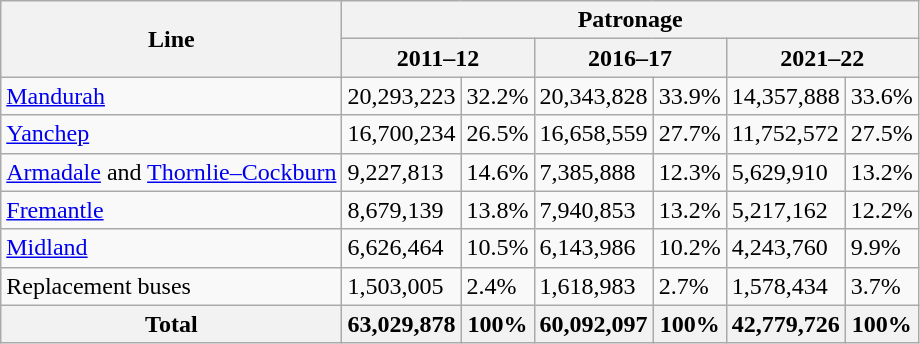<table class="wikitable">
<tr>
<th rowspan="2">Line</th>
<th colspan="6">Patronage</th>
</tr>
<tr>
<th colspan="2">2011–12</th>
<th colspan="2">2016–17</th>
<th colspan="2">2021–22</th>
</tr>
<tr>
<td><a href='#'>Mandurah</a></td>
<td>20,293,223</td>
<td>32.2%</td>
<td>20,343,828</td>
<td>33.9%</td>
<td>14,357,888</td>
<td>33.6%</td>
</tr>
<tr>
<td><a href='#'>Yanchep</a></td>
<td>16,700,234</td>
<td>26.5%</td>
<td>16,658,559</td>
<td>27.7%</td>
<td>11,752,572</td>
<td>27.5%</td>
</tr>
<tr>
<td><a href='#'>Armadale</a> and <a href='#'>Thornlie–Cockburn</a></td>
<td>9,227,813</td>
<td>14.6%</td>
<td>7,385,888</td>
<td>12.3%</td>
<td>5,629,910</td>
<td>13.2%</td>
</tr>
<tr>
<td><a href='#'>Fremantle</a></td>
<td>8,679,139</td>
<td>13.8%</td>
<td>7,940,853</td>
<td>13.2%</td>
<td>5,217,162</td>
<td>12.2%</td>
</tr>
<tr>
<td><a href='#'>Midland</a></td>
<td>6,626,464</td>
<td>10.5%</td>
<td>6,143,986</td>
<td>10.2%</td>
<td>4,243,760</td>
<td>9.9%</td>
</tr>
<tr>
<td>Replacement buses</td>
<td>1,503,005</td>
<td>2.4%</td>
<td>1,618,983</td>
<td>2.7%</td>
<td>1,578,434</td>
<td>3.7%</td>
</tr>
<tr>
<th>Total</th>
<th>63,029,878</th>
<th>100%</th>
<th>60,092,097</th>
<th>100%</th>
<th>42,779,726</th>
<th>100%</th>
</tr>
</table>
